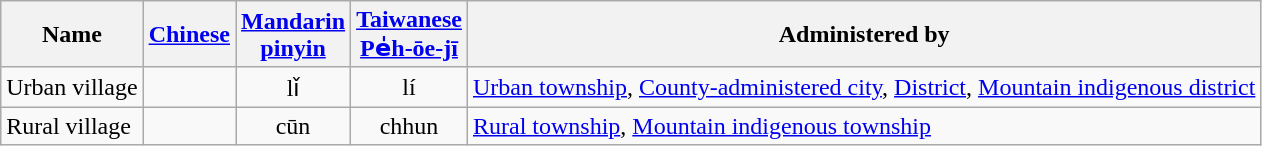<table class=wikitable>
<tr>
<th>Name</th>
<th><a href='#'>Chinese</a></th>
<th><a href='#'>Mandarin</a><br><a href='#'>pinyin</a></th>
<th><a href='#'>Taiwanese</a><br><a href='#'>Pe̍h-ōe-jī</a></th>
<th>Administered by</th>
</tr>
<tr>
<td>Urban village</td>
<td align=center></td>
<td align=center>lǐ</td>
<td align=center>lí</td>
<td><a href='#'>Urban township</a>, <a href='#'>County-administered city</a>, <a href='#'>District</a>, <a href='#'>Mountain indigenous district</a></td>
</tr>
<tr>
<td>Rural village</td>
<td align=center></td>
<td align=center>cūn</td>
<td align=center>chhun</td>
<td><a href='#'>Rural township</a>, <a href='#'>Mountain indigenous township</a></td>
</tr>
</table>
